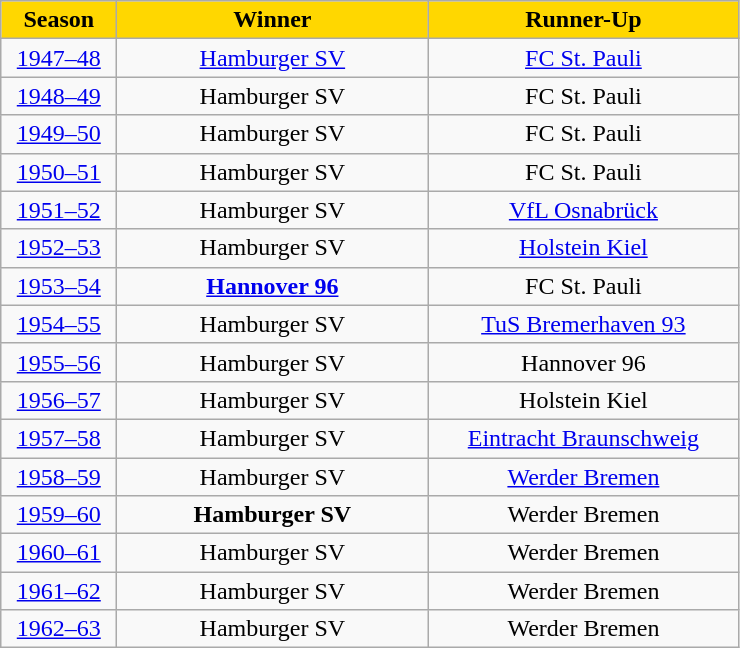<table class="wikitable">
<tr align="center" bgcolor="#FFD700">
<td width="70"><strong>Season</strong></td>
<td width="200"><strong>Winner</strong></td>
<td width="200"><strong>Runner-Up</strong></td>
</tr>
<tr align="center">
<td><a href='#'>1947–48</a></td>
<td><a href='#'>Hamburger SV</a></td>
<td><a href='#'>FC St. Pauli</a></td>
</tr>
<tr align="center">
<td><a href='#'>1948–49</a></td>
<td>Hamburger SV</td>
<td>FC St. Pauli</td>
</tr>
<tr align="center">
<td><a href='#'>1949–50</a></td>
<td>Hamburger SV</td>
<td>FC St. Pauli</td>
</tr>
<tr align="center">
<td><a href='#'>1950–51</a></td>
<td>Hamburger SV</td>
<td>FC St. Pauli</td>
</tr>
<tr align="center">
<td><a href='#'>1951–52</a></td>
<td>Hamburger SV</td>
<td><a href='#'>VfL Osnabrück</a></td>
</tr>
<tr align="center">
<td><a href='#'>1952–53</a></td>
<td>Hamburger SV</td>
<td><a href='#'>Holstein Kiel</a></td>
</tr>
<tr align="center">
<td><a href='#'>1953–54</a></td>
<td><strong><a href='#'>Hannover 96</a></strong></td>
<td>FC St. Pauli</td>
</tr>
<tr align="center">
<td><a href='#'>1954–55</a></td>
<td>Hamburger SV</td>
<td><a href='#'>TuS Bremerhaven 93</a></td>
</tr>
<tr align="center">
<td><a href='#'>1955–56</a></td>
<td>Hamburger SV</td>
<td>Hannover 96</td>
</tr>
<tr align="center">
<td><a href='#'>1956–57</a></td>
<td>Hamburger SV</td>
<td>Holstein Kiel</td>
</tr>
<tr align="center">
<td><a href='#'>1957–58</a></td>
<td>Hamburger SV</td>
<td><a href='#'>Eintracht Braunschweig</a></td>
</tr>
<tr align="center">
<td><a href='#'>1958–59</a></td>
<td>Hamburger SV</td>
<td><a href='#'>Werder Bremen</a></td>
</tr>
<tr align="center">
<td><a href='#'>1959–60</a></td>
<td><strong>Hamburger SV</strong></td>
<td>Werder Bremen</td>
</tr>
<tr align="center">
<td><a href='#'>1960–61</a></td>
<td>Hamburger SV</td>
<td>Werder Bremen</td>
</tr>
<tr align="center">
<td><a href='#'>1961–62</a></td>
<td>Hamburger SV</td>
<td>Werder Bremen</td>
</tr>
<tr align="center">
<td><a href='#'>1962–63</a></td>
<td>Hamburger SV</td>
<td>Werder Bremen</td>
</tr>
</table>
